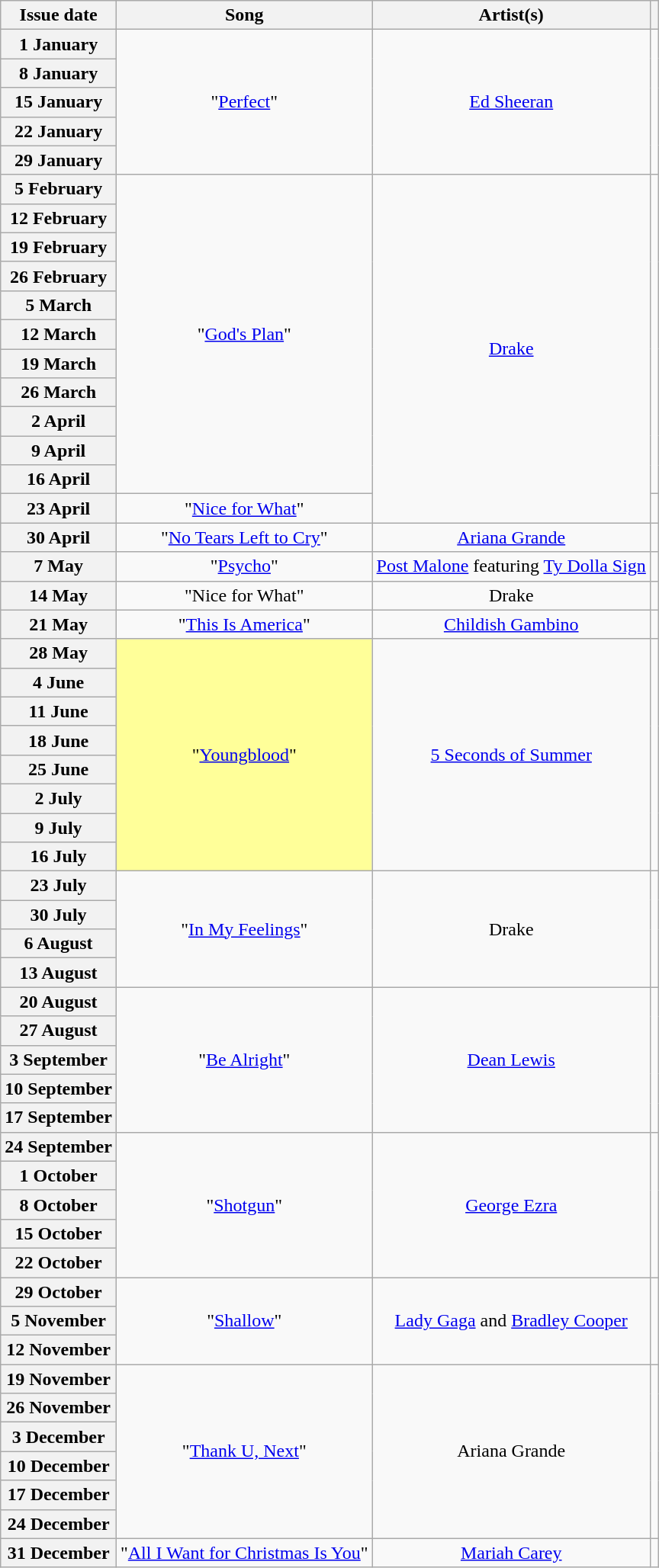<table class="wikitable plainrowheaders" style="text-align: center">
<tr>
<th>Issue date</th>
<th>Song</th>
<th>Artist(s)</th>
<th></th>
</tr>
<tr>
<th scope="row">1 January</th>
<td rowspan="5">"<a href='#'>Perfect</a>"</td>
<td rowspan="5"><a href='#'>Ed Sheeran</a></td>
<td rowspan="5"></td>
</tr>
<tr>
<th scope="row">8 January</th>
</tr>
<tr>
<th scope="row">15 January</th>
</tr>
<tr>
<th scope="row">22 January</th>
</tr>
<tr>
<th scope="row">29 January</th>
</tr>
<tr>
<th scope="row">5 February</th>
<td rowspan="11">"<a href='#'>God's Plan</a>"</td>
<td rowspan="12"><a href='#'>Drake</a></td>
<td rowspan="11"></td>
</tr>
<tr>
<th scope="row">12 February</th>
</tr>
<tr>
<th scope="row">19 February</th>
</tr>
<tr>
<th scope="row">26 February</th>
</tr>
<tr>
<th scope="row">5 March</th>
</tr>
<tr>
<th scope="row">12 March</th>
</tr>
<tr>
<th scope="row">19 March</th>
</tr>
<tr>
<th scope="row">26 March</th>
</tr>
<tr>
<th scope="row">2 April</th>
</tr>
<tr>
<th scope="row">9 April</th>
</tr>
<tr>
<th scope="row">16 April</th>
</tr>
<tr>
<th scope="row">23 April</th>
<td>"<a href='#'>Nice for What</a>"</td>
<td></td>
</tr>
<tr>
<th scope="row">30 April</th>
<td>"<a href='#'>No Tears Left to Cry</a>"</td>
<td><a href='#'>Ariana Grande</a></td>
<td></td>
</tr>
<tr>
<th scope="row">7 May</th>
<td>"<a href='#'>Psycho</a>"</td>
<td><a href='#'>Post Malone</a> featuring <a href='#'>Ty Dolla Sign</a></td>
<td></td>
</tr>
<tr>
<th scope="row">14 May</th>
<td>"Nice for What"</td>
<td>Drake</td>
<td></td>
</tr>
<tr>
<th scope="row">21 May</th>
<td>"<a href='#'>This Is America</a>"</td>
<td><a href='#'>Childish Gambino</a></td>
<td></td>
</tr>
<tr>
<th scope="row">28 May</th>
<td bgcolor="#FFFF99" rowspan="8">"<a href='#'>Youngblood</a>" </td>
<td rowspan="8"><a href='#'>5 Seconds of Summer</a></td>
<td rowspan="8"></td>
</tr>
<tr>
<th scope="row">4 June</th>
</tr>
<tr>
<th scope="row">11 June</th>
</tr>
<tr>
<th scope="row">18 June</th>
</tr>
<tr>
<th scope="row">25 June</th>
</tr>
<tr>
<th scope="row">2 July</th>
</tr>
<tr>
<th scope="row">9 July</th>
</tr>
<tr>
<th scope="row">16 July</th>
</tr>
<tr>
<th scope="row">23 July</th>
<td rowspan="4">"<a href='#'>In My Feelings</a>"</td>
<td rowspan="4">Drake</td>
<td rowspan="4"></td>
</tr>
<tr>
<th scope="row">30 July</th>
</tr>
<tr>
<th scope="row">6 August</th>
</tr>
<tr>
<th scope="row">13 August</th>
</tr>
<tr>
<th scope="row">20 August</th>
<td rowspan="5">"<a href='#'>Be Alright</a>"</td>
<td rowspan="5"><a href='#'>Dean Lewis</a></td>
<td rowspan="5"></td>
</tr>
<tr>
<th scope="row">27 August</th>
</tr>
<tr>
<th scope="row">3 September</th>
</tr>
<tr>
<th scope="row">10 September</th>
</tr>
<tr>
<th scope="row">17 September</th>
</tr>
<tr>
<th scope="row">24 September</th>
<td rowspan="5">"<a href='#'>Shotgun</a>"</td>
<td rowspan="5"><a href='#'>George Ezra</a></td>
<td rowspan="5"></td>
</tr>
<tr>
<th scope="row">1 October</th>
</tr>
<tr>
<th scope="row">8 October</th>
</tr>
<tr>
<th scope="row">15 October</th>
</tr>
<tr>
<th scope="row">22 October</th>
</tr>
<tr>
<th scope="row">29 October</th>
<td rowspan="3">"<a href='#'>Shallow</a>"</td>
<td rowspan="3"><a href='#'>Lady Gaga</a> and <a href='#'>Bradley Cooper</a></td>
<td rowspan="3"></td>
</tr>
<tr>
<th scope="row">5 November</th>
</tr>
<tr>
<th scope="row">12 November</th>
</tr>
<tr>
<th scope="row">19 November</th>
<td rowspan="6">"<a href='#'>Thank U, Next</a>"</td>
<td rowspan="6">Ariana Grande</td>
<td rowspan="6"></td>
</tr>
<tr>
<th scope="row">26 November</th>
</tr>
<tr>
<th scope="row">3 December</th>
</tr>
<tr>
<th scope="row">10 December</th>
</tr>
<tr>
<th scope="row">17 December</th>
</tr>
<tr>
<th scope="row">24 December</th>
</tr>
<tr>
<th scope="row">31 December</th>
<td>"<a href='#'>All I Want for Christmas Is You</a>"</td>
<td><a href='#'>Mariah Carey</a></td>
<td></td>
</tr>
</table>
